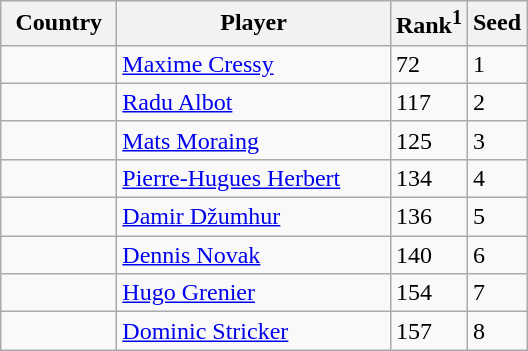<table class="sortable wikitable">
<tr>
<th width="70">Country</th>
<th width="175">Player</th>
<th>Rank<sup>1</sup></th>
<th>Seed</th>
</tr>
<tr>
<td></td>
<td><a href='#'>Maxime Cressy</a></td>
<td>72</td>
<td>1</td>
</tr>
<tr>
<td></td>
<td><a href='#'>Radu Albot</a></td>
<td>117</td>
<td>2</td>
</tr>
<tr>
<td></td>
<td><a href='#'>Mats Moraing</a></td>
<td>125</td>
<td>3</td>
</tr>
<tr>
<td></td>
<td><a href='#'>Pierre-Hugues Herbert</a></td>
<td>134</td>
<td>4</td>
</tr>
<tr>
<td></td>
<td><a href='#'>Damir Džumhur</a></td>
<td>136</td>
<td>5</td>
</tr>
<tr>
<td></td>
<td><a href='#'>Dennis Novak</a></td>
<td>140</td>
<td>6</td>
</tr>
<tr>
<td></td>
<td><a href='#'>Hugo Grenier</a></td>
<td>154</td>
<td>7</td>
</tr>
<tr>
<td></td>
<td><a href='#'>Dominic Stricker</a></td>
<td>157</td>
<td>8</td>
</tr>
</table>
